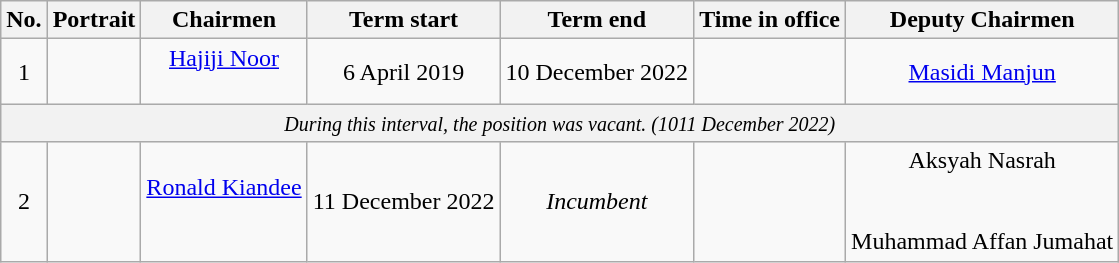<table class="wikitable" style="text-align: center;">
<tr>
<th>No.</th>
<th>Portrait</th>
<th>Chairmen</th>
<th>Term start</th>
<th>Term end</th>
<th>Time in office</th>
<th>Deputy Chairmen</th>
</tr>
<tr>
<td>1</td>
<td></td>
<td><a href='#'>Hajiji Noor</a> <br>  <br> </td>
<td>6 April 2019</td>
<td>10 December 2022</td>
<td></td>
<td><a href='#'>Masidi Manjun</a><br> </td>
</tr>
<tr>
<th colspan="7" style="font-weight:normal"><em><small>During this interval, the position was vacant. (1011 December 2022)</small></em></th>
</tr>
<tr>
<td>2</td>
<td></td>
<td><a href='#'>Ronald Kiandee</a> <br>  <br> </td>
<td>11 December 2022</td>
<td><em>Incumbent</em></td>
<td></td>
<td>Aksyah Nasrah <br>  <br> <br> Muhammad Affan Jumahat <br> </td>
</tr>
</table>
